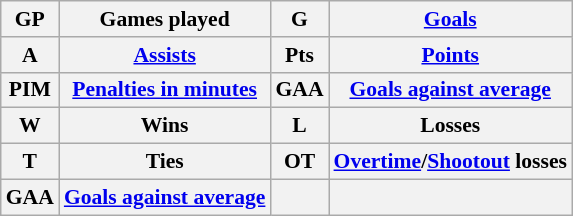<table class="wikitable" style="font-size:90%;">
<tr>
<th>GP</th>
<th>Games played</th>
<th>G</th>
<th><a href='#'>Goals</a></th>
</tr>
<tr>
<th>A</th>
<th><a href='#'>Assists</a></th>
<th>Pts</th>
<th><a href='#'>Points</a></th>
</tr>
<tr>
<th>PIM</th>
<th><a href='#'>Penalties in minutes</a></th>
<th>GAA</th>
<th><a href='#'>Goals against average</a></th>
</tr>
<tr>
<th>W</th>
<th>Wins</th>
<th>L</th>
<th>Losses</th>
</tr>
<tr>
<th>T</th>
<th>Ties</th>
<th>OT</th>
<th><a href='#'>Overtime</a>/<a href='#'>Shootout</a> losses</th>
</tr>
<tr>
<th>GAA</th>
<th><a href='#'>Goals against average</a></th>
<th></th>
<th></th>
</tr>
</table>
